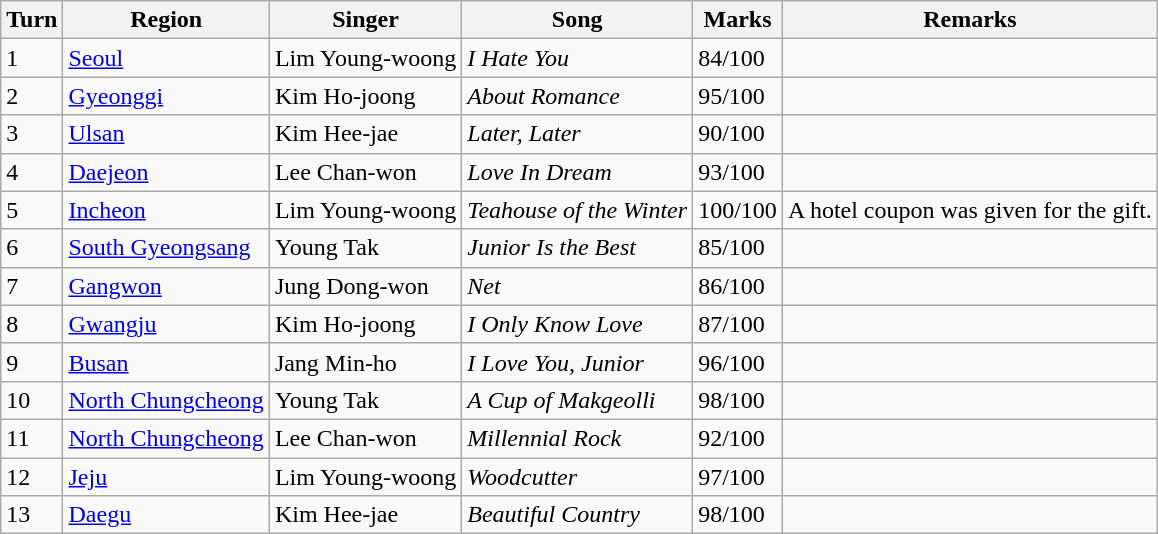<table class="wikitable collapsible collapsed">
<tr>
<th>Turn</th>
<th>Region</th>
<th>Singer</th>
<th>Song</th>
<th>Marks</th>
<th>Remarks</th>
</tr>
<tr>
<td>1</td>
<td><a href='#'>Seoul</a></td>
<td>Lim Young-woong</td>
<td><em>I Hate You</em></td>
<td>84/100</td>
<td></td>
</tr>
<tr>
<td>2</td>
<td><a href='#'>Gyeonggi</a></td>
<td>Kim Ho-joong</td>
<td><em>About Romance</em></td>
<td>95/100</td>
<td></td>
</tr>
<tr>
<td>3</td>
<td><a href='#'>Ulsan</a></td>
<td>Kim Hee-jae</td>
<td><em>Later, Later</em></td>
<td>90/100</td>
<td></td>
</tr>
<tr>
<td>4</td>
<td><a href='#'>Daejeon</a></td>
<td>Lee Chan-won</td>
<td><em>Love In Dream</em></td>
<td>93/100</td>
<td></td>
</tr>
<tr>
<td>5</td>
<td><a href='#'>Incheon</a></td>
<td>Lim Young-woong</td>
<td><em>Teahouse of the Winter</em></td>
<td>100/100</td>
<td>A hotel coupon was given for the gift.</td>
</tr>
<tr>
<td>6</td>
<td><a href='#'>South Gyeongsang</a></td>
<td>Young Tak</td>
<td><em>Junior Is the Best</em></td>
<td>85/100</td>
<td></td>
</tr>
<tr>
<td>7</td>
<td><a href='#'>Gangwon</a></td>
<td>Jung Dong-won</td>
<td><em>Net</em></td>
<td>86/100</td>
<td></td>
</tr>
<tr>
<td>8</td>
<td><a href='#'>Gwangju</a></td>
<td>Kim Ho-joong</td>
<td><em>I Only Know Love</em></td>
<td>87/100</td>
<td></td>
</tr>
<tr>
<td>9</td>
<td><a href='#'>Busan</a></td>
<td>Jang Min-ho</td>
<td><em>I Love You, Junior</em></td>
<td>96/100</td>
<td></td>
</tr>
<tr>
<td>10</td>
<td><a href='#'>North Chungcheong</a></td>
<td>Young Tak</td>
<td><em>A Cup of Makgeolli</em></td>
<td>98/100</td>
<td></td>
</tr>
<tr>
<td>11</td>
<td><a href='#'>North Chungcheong</a></td>
<td>Lee Chan-won</td>
<td><em>Millennial Rock</em></td>
<td>92/100</td>
<td></td>
</tr>
<tr>
<td>12</td>
<td><a href='#'>Jeju</a></td>
<td>Lim Young-woong</td>
<td><em>Woodcutter</em></td>
<td>97/100</td>
<td></td>
</tr>
<tr>
<td>13</td>
<td><a href='#'>Daegu</a></td>
<td>Kim Hee-jae</td>
<td><em>Beautiful Country</em></td>
<td>98/100</td>
<td></td>
</tr>
</table>
